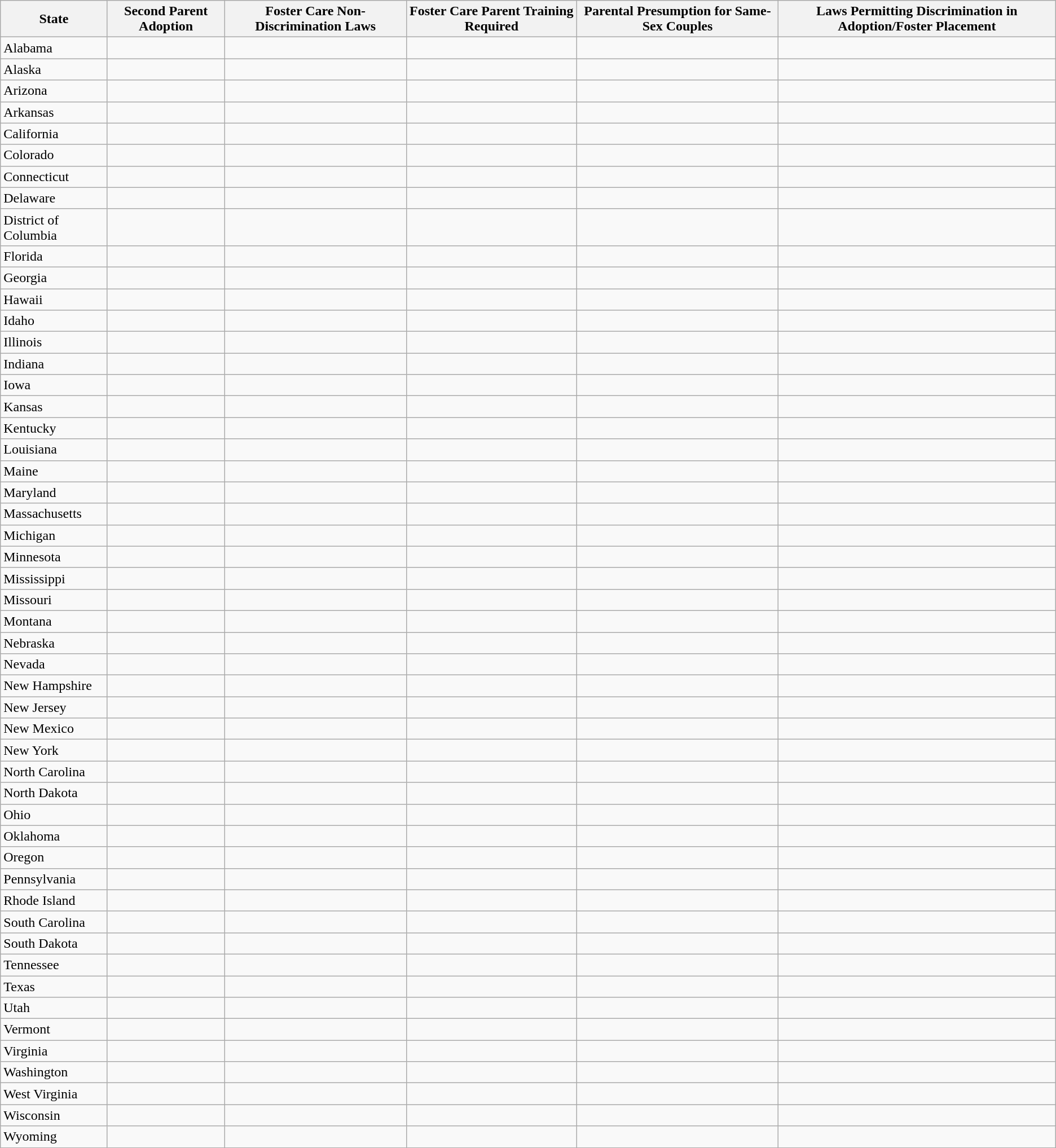<table class="wikitable sortable">
<tr>
<th>State</th>
<th>Second Parent Adoption</th>
<th>Foster Care Non-Discrimination Laws</th>
<th>Foster Care Parent Training Required</th>
<th>Parental Presumption for Same-Sex Couples</th>
<th>Laws Permitting Discrimination in Adoption/Foster Placement</th>
</tr>
<tr>
<td>Alabama</td>
<td></td>
<td></td>
<td></td>
<td></td>
<td></td>
</tr>
<tr>
<td>Alaska</td>
<td></td>
<td></td>
<td></td>
<td></td>
<td></td>
</tr>
<tr>
<td>Arizona</td>
<td></td>
<td></td>
<td></td>
<td></td>
<td></td>
</tr>
<tr>
<td>Arkansas</td>
<td></td>
<td></td>
<td></td>
<td></td>
<td></td>
</tr>
<tr>
<td>California</td>
<td></td>
<td></td>
<td></td>
<td></td>
<td></td>
</tr>
<tr>
<td>Colorado</td>
<td></td>
<td></td>
<td></td>
<td></td>
<td></td>
</tr>
<tr>
<td>Connecticut</td>
<td></td>
<td></td>
<td></td>
<td></td>
<td></td>
</tr>
<tr>
<td>Delaware</td>
<td></td>
<td></td>
<td></td>
<td></td>
<td></td>
</tr>
<tr>
<td>District of Columbia</td>
<td></td>
<td></td>
<td></td>
<td></td>
<td></td>
</tr>
<tr>
<td>Florida</td>
<td></td>
<td></td>
<td></td>
<td></td>
<td></td>
</tr>
<tr>
<td>Georgia</td>
<td></td>
<td></td>
<td></td>
<td></td>
<td></td>
</tr>
<tr>
<td>Hawaii</td>
<td></td>
<td></td>
<td></td>
<td></td>
<td></td>
</tr>
<tr>
<td>Idaho</td>
<td></td>
<td></td>
<td></td>
<td></td>
<td></td>
</tr>
<tr>
<td>Illinois</td>
<td></td>
<td></td>
<td></td>
<td></td>
<td></td>
</tr>
<tr>
<td>Indiana</td>
<td></td>
<td></td>
<td></td>
<td></td>
<td></td>
</tr>
<tr>
<td>Iowa</td>
<td></td>
<td></td>
<td></td>
<td></td>
<td></td>
</tr>
<tr>
<td>Kansas</td>
<td></td>
<td></td>
<td></td>
<td></td>
<td></td>
</tr>
<tr>
<td>Kentucky</td>
<td></td>
<td></td>
<td></td>
<td></td>
<td></td>
</tr>
<tr>
<td>Louisiana</td>
<td></td>
<td></td>
<td></td>
<td></td>
<td></td>
</tr>
<tr>
<td>Maine</td>
<td></td>
<td></td>
<td></td>
<td></td>
<td></td>
</tr>
<tr>
<td>Maryland</td>
<td></td>
<td></td>
<td></td>
<td></td>
<td></td>
</tr>
<tr>
<td>Massachusetts</td>
<td></td>
<td></td>
<td></td>
<td></td>
<td></td>
</tr>
<tr>
<td>Michigan</td>
<td></td>
<td></td>
<td></td>
<td></td>
<td></td>
</tr>
<tr>
<td>Minnesota</td>
<td></td>
<td></td>
<td></td>
<td></td>
<td></td>
</tr>
<tr>
<td>Mississippi</td>
<td></td>
<td></td>
<td></td>
<td></td>
<td></td>
</tr>
<tr>
<td>Missouri</td>
<td></td>
<td></td>
<td></td>
<td></td>
<td></td>
</tr>
<tr>
<td>Montana</td>
<td></td>
<td></td>
<td></td>
<td></td>
<td></td>
</tr>
<tr>
<td>Nebraska</td>
<td></td>
<td></td>
<td></td>
<td></td>
<td></td>
</tr>
<tr>
<td>Nevada</td>
<td></td>
<td></td>
<td></td>
<td></td>
<td></td>
</tr>
<tr>
<td>New Hampshire</td>
<td></td>
<td></td>
<td></td>
<td></td>
<td></td>
</tr>
<tr>
<td>New Jersey</td>
<td></td>
<td></td>
<td></td>
<td></td>
<td></td>
</tr>
<tr>
<td>New Mexico</td>
<td></td>
<td></td>
<td></td>
<td></td>
<td></td>
</tr>
<tr>
<td>New York</td>
<td></td>
<td></td>
<td></td>
<td></td>
<td></td>
</tr>
<tr>
<td>North Carolina</td>
<td></td>
<td></td>
<td></td>
<td></td>
<td></td>
</tr>
<tr>
<td>North Dakota</td>
<td></td>
<td></td>
<td></td>
<td></td>
<td></td>
</tr>
<tr>
<td>Ohio</td>
<td></td>
<td></td>
<td></td>
<td></td>
<td></td>
</tr>
<tr>
<td>Oklahoma</td>
<td></td>
<td></td>
<td></td>
<td></td>
<td></td>
</tr>
<tr>
<td>Oregon</td>
<td></td>
<td></td>
<td></td>
<td></td>
<td></td>
</tr>
<tr>
<td>Pennsylvania</td>
<td></td>
<td></td>
<td></td>
<td></td>
<td></td>
</tr>
<tr>
<td>Rhode Island</td>
<td></td>
<td></td>
<td></td>
<td></td>
<td></td>
</tr>
<tr>
<td>South Carolina</td>
<td></td>
<td></td>
<td></td>
<td></td>
<td></td>
</tr>
<tr>
<td>South Dakota</td>
<td></td>
<td></td>
<td></td>
<td></td>
<td></td>
</tr>
<tr>
<td>Tennessee</td>
<td></td>
<td></td>
<td></td>
<td></td>
<td></td>
</tr>
<tr>
<td>Texas</td>
<td></td>
<td></td>
<td></td>
<td></td>
<td></td>
</tr>
<tr>
<td>Utah</td>
<td></td>
<td></td>
<td></td>
<td></td>
<td></td>
</tr>
<tr>
<td>Vermont</td>
<td></td>
<td></td>
<td></td>
<td></td>
<td></td>
</tr>
<tr>
<td>Virginia</td>
<td></td>
<td></td>
<td></td>
<td></td>
<td></td>
</tr>
<tr>
<td>Washington</td>
<td></td>
<td></td>
<td></td>
<td></td>
<td></td>
</tr>
<tr>
<td>West Virginia</td>
<td></td>
<td></td>
<td></td>
<td></td>
<td></td>
</tr>
<tr>
<td>Wisconsin</td>
<td></td>
<td></td>
<td></td>
<td></td>
<td></td>
</tr>
<tr>
<td>Wyoming</td>
<td></td>
<td></td>
<td></td>
<td></td>
<td></td>
</tr>
</table>
